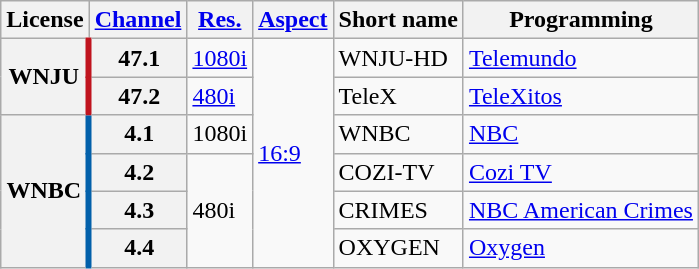<table class="wikitable">
<tr>
<th scope = "col">License</th>
<th scope = "col"><a href='#'>Channel</a></th>
<th scope = "col"><a href='#'>Res.</a></th>
<th scope = "col"><a href='#'>Aspect</a></th>
<th scope = "col">Short name</th>
<th scope = "col">Programming</th>
</tr>
<tr>
<th rowspan = "2" scope = "row" style="border-right: 4px solid #c0141e;">WNJU</th>
<th scope = "row">47.1</th>
<td><a href='#'>1080i</a></td>
<td rowspan=6><a href='#'>16:9</a></td>
<td>WNJU-HD</td>
<td><a href='#'>Telemundo</a></td>
</tr>
<tr>
<th scope = "row">47.2</th>
<td><a href='#'>480i</a></td>
<td>TeleX</td>
<td><a href='#'>TeleXitos</a></td>
</tr>
<tr>
<th rowspan = "4" scope = "row" style="border-right: 4px solid #0260aa;">WNBC</th>
<th scope = "row">4.1</th>
<td>1080i</td>
<td>WNBC</td>
<td><a href='#'>NBC</a></td>
</tr>
<tr>
<th scope = "row">4.2</th>
<td rowspan=3>480i</td>
<td>COZI-TV</td>
<td><a href='#'>Cozi TV</a></td>
</tr>
<tr>
<th scope = "row">4.3</th>
<td>CRIMES</td>
<td><a href='#'>NBC American Crimes</a></td>
</tr>
<tr>
<th scope = "row">4.4</th>
<td>OXYGEN</td>
<td><a href='#'>Oxygen</a></td>
</tr>
</table>
